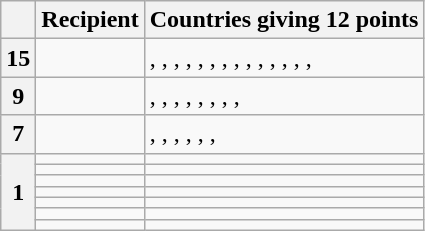<table class="wikitable plainrowheaders">
<tr>
<th scope="col"></th>
<th scope="col">Recipient</th>
<th scope="col">Countries giving 12 points</th>
</tr>
<tr>
<th scope="row">15</th>
<td></td>
<td>, , , , , , , , , , , , , , </td>
</tr>
<tr>
<th scope="row">9</th>
<td></td>
<td>, , , , , , , <strong></strong>, </td>
</tr>
<tr>
<th scope="row">7</th>
<td></td>
<td><strong></strong>, , , , , <strong></strong>, </td>
</tr>
<tr>
<th scope="rowgroup" rowspan="7">1</th>
<td></td>
<td></td>
</tr>
<tr>
<td></td>
<td></td>
</tr>
<tr>
<td></td>
<td><strong></strong></td>
</tr>
<tr>
<td></td>
<td></td>
</tr>
<tr>
<td></td>
<td><strong></strong></td>
</tr>
<tr>
<td></td>
<td></td>
</tr>
<tr>
<td></td>
<td><strong></strong></td>
</tr>
</table>
